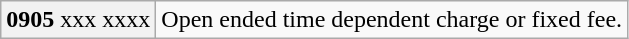<table class="wikitable" style="width: auto; margin-left: 1.5em;">
<tr>
<th scope="row" style="font-weight: normal;"><strong>0905</strong> xxx xxxx</th>
<td>Open ended time dependent charge or fixed fee.</td>
</tr>
</table>
